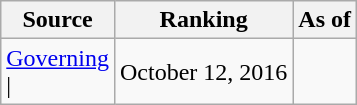<table class="wikitable" style="text-align:center">
<tr>
<th>Source</th>
<th>Ranking</th>
<th>As of</th>
</tr>
<tr>
<td align=left><a href='#'>Governing</a><br>| </td>
<td>October 12, 2016</td>
</tr>
</table>
